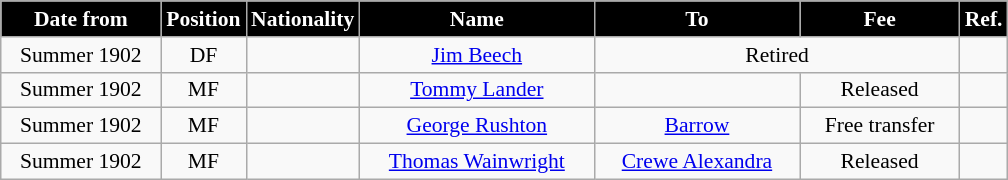<table class="wikitable" style="text-align:center; font-size:90%; ">
<tr>
<th style="background:#000000; color:white; width:100px;">Date from</th>
<th style="background:#000000; color:white; width:50px;">Position</th>
<th style="background:#000000; color:white; width:50px;">Nationality</th>
<th style="background:#000000; color:white; width:150px;">Name</th>
<th style="background:#000000; color:white; width:130px;">To</th>
<th style="background:#000000; color:white; width:100px;">Fee</th>
<th style="background:#000000; color:white; width:25px;">Ref.</th>
</tr>
<tr>
<td>Summer 1902</td>
<td>DF</td>
<td></td>
<td><a href='#'>Jim Beech</a></td>
<td colspan="2">Retired</td>
<td></td>
</tr>
<tr>
<td>Summer 1902</td>
<td>MF</td>
<td></td>
<td><a href='#'>Tommy Lander</a></td>
<td></td>
<td>Released</td>
<td></td>
</tr>
<tr>
<td>Summer 1902</td>
<td>MF</td>
<td></td>
<td><a href='#'>George Rushton</a></td>
<td><a href='#'>Barrow</a></td>
<td>Free transfer</td>
<td></td>
</tr>
<tr>
<td>Summer 1902</td>
<td>MF</td>
<td></td>
<td><a href='#'>Thomas Wainwright</a></td>
<td><a href='#'>Crewe Alexandra</a></td>
<td>Released</td>
<td></td>
</tr>
</table>
